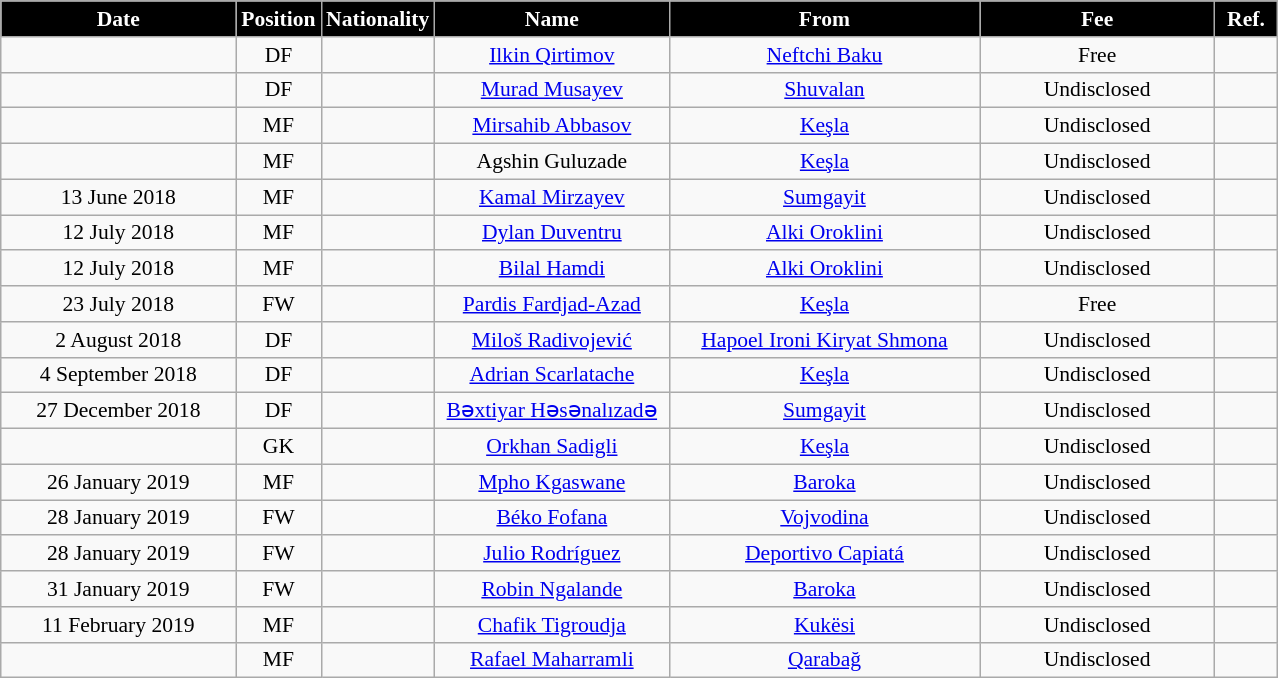<table class="wikitable"  style="text-align:center; font-size:90%; ">
<tr>
<th style="background:#000000; color:#FFFFFF; width:150px;">Date</th>
<th style="background:#000000; color:#FFFFFF; width:50px;">Position</th>
<th style="background:#000000; color:#FFFFFF; width:50px;">Nationality</th>
<th style="background:#000000; color:#FFFFFF; width:150px;">Name</th>
<th style="background:#000000; color:#FFFFFF; width:200px;">From</th>
<th style="background:#000000; color:#FFFFFF; width:150px;">Fee</th>
<th style="background:#000000; color:#FFFFFF; width:35px;">Ref.</th>
</tr>
<tr>
<td></td>
<td>DF</td>
<td></td>
<td><a href='#'>Ilkin Qirtimov</a></td>
<td><a href='#'>Neftchi Baku</a></td>
<td>Free</td>
<td></td>
</tr>
<tr>
<td></td>
<td>DF</td>
<td></td>
<td><a href='#'>Murad Musayev</a></td>
<td><a href='#'>Shuvalan</a></td>
<td>Undisclosed</td>
<td></td>
</tr>
<tr>
<td></td>
<td>MF</td>
<td></td>
<td><a href='#'>Mirsahib Abbasov</a></td>
<td><a href='#'>Keşla</a></td>
<td>Undisclosed</td>
<td></td>
</tr>
<tr>
<td></td>
<td>MF</td>
<td></td>
<td>Agshin Guluzade</td>
<td><a href='#'>Keşla</a></td>
<td>Undisclosed</td>
<td></td>
</tr>
<tr>
<td>13 June 2018</td>
<td>MF</td>
<td></td>
<td><a href='#'>Kamal Mirzayev</a></td>
<td><a href='#'>Sumgayit</a></td>
<td>Undisclosed</td>
<td></td>
</tr>
<tr>
<td>12 July 2018</td>
<td>MF</td>
<td></td>
<td><a href='#'>Dylan Duventru</a></td>
<td><a href='#'>Alki Oroklini</a></td>
<td>Undisclosed</td>
<td></td>
</tr>
<tr>
<td>12 July 2018</td>
<td>MF</td>
<td></td>
<td><a href='#'>Bilal Hamdi</a></td>
<td><a href='#'>Alki Oroklini</a></td>
<td>Undisclosed</td>
<td></td>
</tr>
<tr>
<td>23 July 2018</td>
<td>FW</td>
<td></td>
<td><a href='#'>Pardis Fardjad-Azad</a></td>
<td><a href='#'>Keşla</a></td>
<td>Free</td>
<td></td>
</tr>
<tr>
<td>2 August 2018</td>
<td>DF</td>
<td></td>
<td><a href='#'>Miloš Radivojević</a></td>
<td><a href='#'>Hapoel Ironi Kiryat Shmona</a></td>
<td>Undisclosed</td>
<td></td>
</tr>
<tr>
<td>4 September 2018</td>
<td>DF</td>
<td></td>
<td><a href='#'>Adrian Scarlatache</a></td>
<td><a href='#'>Keşla</a></td>
<td>Undisclosed</td>
<td></td>
</tr>
<tr>
<td>27 December 2018</td>
<td>DF</td>
<td></td>
<td><a href='#'>Bəxtiyar Həsənalızadə</a></td>
<td><a href='#'>Sumgayit</a></td>
<td>Undisclosed</td>
<td></td>
</tr>
<tr>
<td></td>
<td>GK</td>
<td></td>
<td><a href='#'>Orkhan Sadigli</a></td>
<td><a href='#'>Keşla</a></td>
<td>Undisclosed</td>
<td></td>
</tr>
<tr>
<td>26 January 2019</td>
<td>MF</td>
<td></td>
<td><a href='#'>Mpho Kgaswane</a></td>
<td><a href='#'>Baroka</a></td>
<td>Undisclosed</td>
<td></td>
</tr>
<tr>
<td>28 January 2019</td>
<td>FW</td>
<td></td>
<td><a href='#'>Béko Fofana</a></td>
<td><a href='#'>Vojvodina</a></td>
<td>Undisclosed</td>
<td></td>
</tr>
<tr>
<td>28 January 2019</td>
<td>FW</td>
<td></td>
<td><a href='#'>Julio Rodríguez</a></td>
<td><a href='#'>Deportivo Capiatá</a></td>
<td>Undisclosed</td>
<td></td>
</tr>
<tr>
<td>31 January 2019</td>
<td>FW</td>
<td></td>
<td><a href='#'>Robin Ngalande</a></td>
<td><a href='#'>Baroka</a></td>
<td>Undisclosed</td>
<td></td>
</tr>
<tr>
<td>11 February 2019</td>
<td>MF</td>
<td></td>
<td><a href='#'>Chafik Tigroudja</a></td>
<td><a href='#'>Kukësi</a></td>
<td>Undisclosed</td>
<td></td>
</tr>
<tr>
<td></td>
<td>MF</td>
<td></td>
<td><a href='#'>Rafael Maharramli</a></td>
<td><a href='#'>Qarabağ</a></td>
<td>Undisclosed</td>
<td></td>
</tr>
</table>
